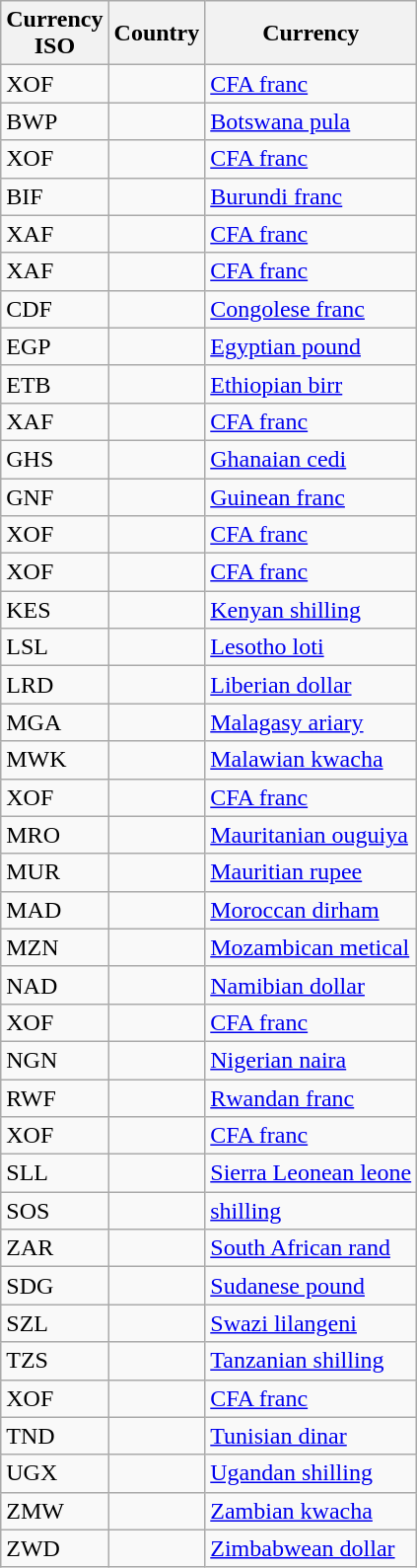<table class="wikitable sortable">
<tr>
<th style="width:2em;">Currency ISO</th>
<th>Country</th>
<th>Currency</th>
</tr>
<tr>
<td>XOF</td>
<td></td>
<td><a href='#'>CFA franc</a></td>
</tr>
<tr>
<td>BWP</td>
<td></td>
<td><a href='#'>Botswana pula</a></td>
</tr>
<tr>
<td>XOF</td>
<td></td>
<td><a href='#'>CFA franc</a></td>
</tr>
<tr>
<td>BIF</td>
<td></td>
<td><a href='#'>Burundi franc</a></td>
</tr>
<tr>
<td>XAF</td>
<td></td>
<td><a href='#'>CFA franc</a></td>
</tr>
<tr>
<td>XAF</td>
<td></td>
<td><a href='#'>CFA franc</a></td>
</tr>
<tr>
<td>CDF</td>
<td></td>
<td><a href='#'>Congolese franc</a></td>
</tr>
<tr>
<td>EGP</td>
<td></td>
<td><a href='#'>Egyptian pound</a></td>
</tr>
<tr>
<td>ETB</td>
<td></td>
<td><a href='#'>Ethiopian birr</a></td>
</tr>
<tr>
<td>XAF</td>
<td></td>
<td><a href='#'>CFA franc</a></td>
</tr>
<tr>
<td>GHS</td>
<td></td>
<td><a href='#'>Ghanaian cedi</a></td>
</tr>
<tr>
<td>GNF</td>
<td></td>
<td><a href='#'>Guinean franc</a></td>
</tr>
<tr>
<td>XOF</td>
<td></td>
<td><a href='#'>CFA franc</a></td>
</tr>
<tr>
<td>XOF</td>
<td></td>
<td><a href='#'>CFA franc</a></td>
</tr>
<tr>
<td>KES</td>
<td></td>
<td><a href='#'>Kenyan shilling</a></td>
</tr>
<tr>
<td>LSL</td>
<td></td>
<td><a href='#'>Lesotho loti</a></td>
</tr>
<tr>
<td>LRD</td>
<td></td>
<td><a href='#'>Liberian dollar</a></td>
</tr>
<tr>
<td>MGA</td>
<td></td>
<td><a href='#'>Malagasy ariary</a></td>
</tr>
<tr>
<td>MWK</td>
<td></td>
<td><a href='#'>Malawian kwacha</a></td>
</tr>
<tr>
<td>XOF</td>
<td></td>
<td><a href='#'>CFA franc</a></td>
</tr>
<tr>
<td>MRO</td>
<td></td>
<td><a href='#'>Mauritanian ouguiya</a></td>
</tr>
<tr>
<td>MUR</td>
<td></td>
<td><a href='#'>Mauritian rupee</a></td>
</tr>
<tr>
<td>MAD</td>
<td></td>
<td><a href='#'>Moroccan dirham</a></td>
</tr>
<tr>
<td>MZN</td>
<td></td>
<td><a href='#'>Mozambican metical</a></td>
</tr>
<tr>
<td>NAD</td>
<td></td>
<td><a href='#'>Namibian dollar</a></td>
</tr>
<tr>
<td>XOF</td>
<td></td>
<td><a href='#'>CFA franc</a></td>
</tr>
<tr>
<td>NGN</td>
<td></td>
<td><a href='#'>Nigerian naira</a></td>
</tr>
<tr>
<td>RWF</td>
<td></td>
<td><a href='#'>Rwandan franc</a></td>
</tr>
<tr>
<td>XOF</td>
<td></td>
<td><a href='#'>CFA franc</a></td>
</tr>
<tr>
<td>SLL</td>
<td></td>
<td><a href='#'>Sierra Leonean leone</a></td>
</tr>
<tr>
<td>SOS</td>
<td></td>
<td><a href='#'>shilling</a></td>
</tr>
<tr>
<td>ZAR</td>
<td></td>
<td><a href='#'>South African rand</a></td>
</tr>
<tr>
<td>SDG</td>
<td></td>
<td><a href='#'>Sudanese pound</a></td>
</tr>
<tr>
<td>SZL</td>
<td></td>
<td><a href='#'>Swazi lilangeni</a></td>
</tr>
<tr>
<td>TZS</td>
<td></td>
<td><a href='#'>Tanzanian shilling</a></td>
</tr>
<tr>
<td>XOF</td>
<td></td>
<td><a href='#'>CFA franc</a></td>
</tr>
<tr>
<td>TND</td>
<td></td>
<td><a href='#'>Tunisian dinar</a></td>
</tr>
<tr>
<td>UGX</td>
<td></td>
<td><a href='#'>Ugandan shilling</a></td>
</tr>
<tr>
<td>ZMW</td>
<td></td>
<td><a href='#'>Zambian kwacha</a></td>
</tr>
<tr>
<td>ZWD</td>
<td></td>
<td><a href='#'>Zimbabwean dollar</a></td>
</tr>
</table>
